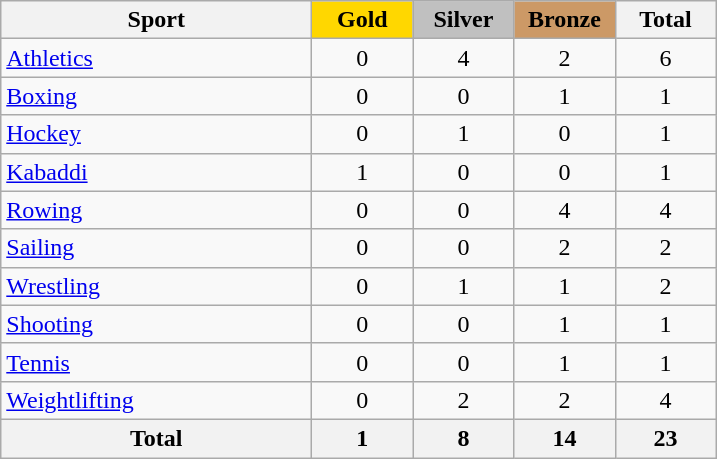<table class="wikitable" style="text-align:center;">
<tr>
<th width=200>Sport</th>
<td bgcolor=gold width=60><strong>Gold</strong></td>
<td bgcolor=silver width=60><strong>Silver</strong></td>
<td bgcolor=#cc9966 width=60><strong>Bronze</strong></td>
<th width=60>Total</th>
</tr>
<tr>
<td align=left><a href='#'>Athletics</a></td>
<td>0</td>
<td>4</td>
<td>2</td>
<td>6</td>
</tr>
<tr>
<td align=left><a href='#'>Boxing</a></td>
<td>0</td>
<td>0</td>
<td>1</td>
<td>1</td>
</tr>
<tr>
<td align=left><a href='#'>Hockey</a></td>
<td>0</td>
<td>1</td>
<td>0</td>
<td>1</td>
</tr>
<tr>
<td align=left><a href='#'>Kabaddi</a></td>
<td>1</td>
<td>0</td>
<td>0</td>
<td>1</td>
</tr>
<tr>
<td align=left><a href='#'>Rowing</a></td>
<td>0</td>
<td>0</td>
<td>4</td>
<td>4</td>
</tr>
<tr>
<td align=left><a href='#'>Sailing</a></td>
<td>0</td>
<td>0</td>
<td>2</td>
<td>2</td>
</tr>
<tr>
<td align=left><a href='#'>Wrestling</a></td>
<td>0</td>
<td>1</td>
<td>1</td>
<td>2</td>
</tr>
<tr>
<td align=left><a href='#'>Shooting</a></td>
<td>0</td>
<td>0</td>
<td>1</td>
<td>1</td>
</tr>
<tr>
<td align=left><a href='#'>Tennis</a></td>
<td>0</td>
<td>0</td>
<td>1</td>
<td>1</td>
</tr>
<tr>
<td align=left><a href='#'>Weightlifting</a></td>
<td>0</td>
<td>2</td>
<td>2</td>
<td>4</td>
</tr>
<tr>
<th>Total</th>
<th>1</th>
<th>8</th>
<th>14</th>
<th>23</th>
</tr>
</table>
